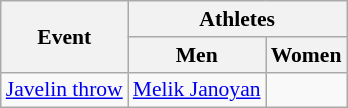<table class=wikitable style="font-size:90%">
<tr>
<th rowspan=2>Event</th>
<th colspan=2>Athletes</th>
</tr>
<tr>
<th>Men</th>
<th>Women</th>
</tr>
<tr>
<td><a href='#'>Javelin throw</a></td>
<td><a href='#'>Melik Janoyan</a></td>
<td></td>
</tr>
</table>
